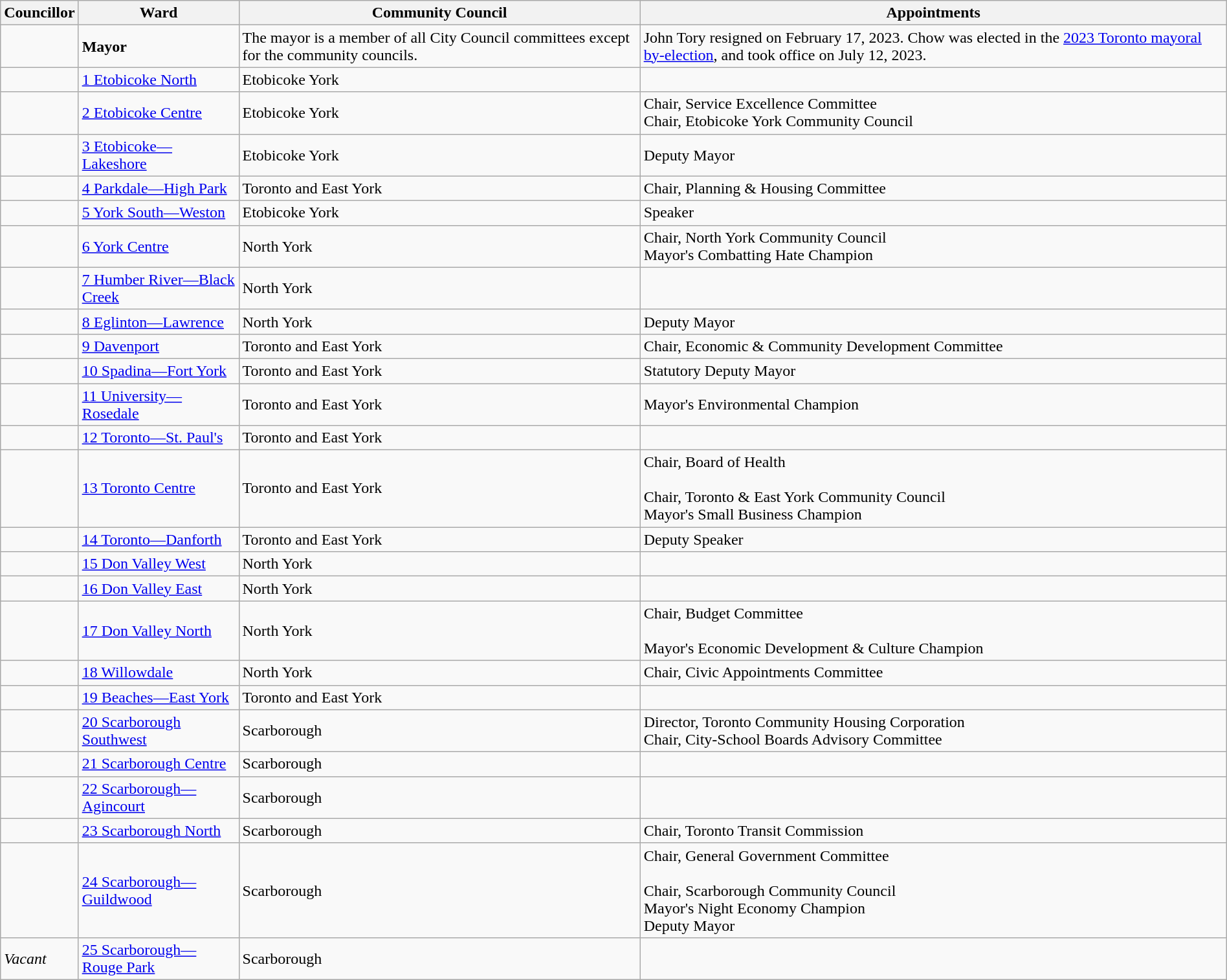<table class="wikitable sortable" style="width:100%;">
<tr>
<th>Councillor</th>
<th>Ward</th>
<th>Community Council</th>
<th>Appointments</th>
</tr>
<tr>
<td><strong></strong></td>
<td><strong>Mayor</strong></td>
<td>The mayor is a member of all City Council committees except for the community councils.</td>
<td>John Tory resigned on February 17, 2023. Chow was elected in the <a href='#'>2023 Toronto mayoral by-election</a>, and took office on July 12, 2023.</td>
</tr>
<tr>
<td></td>
<td><a href='#'>1 Etobicoke North</a></td>
<td>Etobicoke York</td>
<td></td>
</tr>
<tr>
<td></td>
<td><a href='#'>2 Etobicoke Centre</a></td>
<td>Etobicoke York</td>
<td>Chair, Service Excellence Committee<br>Chair, Etobicoke York Community Council</td>
</tr>
<tr>
<td></td>
<td><a href='#'>3 Etobicoke—Lakeshore</a></td>
<td>Etobicoke York</td>
<td>Deputy Mayor</td>
</tr>
<tr>
<td></td>
<td><a href='#'>4 Parkdale—High Park</a></td>
<td>Toronto and East York</td>
<td>Chair, Planning & Housing Committee</td>
</tr>
<tr>
<td></td>
<td><a href='#'>5 York South—Weston</a></td>
<td>Etobicoke York</td>
<td>Speaker</td>
</tr>
<tr>
<td></td>
<td><a href='#'>6 York Centre</a></td>
<td>North York</td>
<td>Chair, North York Community Council<br>Mayor's Combatting Hate Champion</td>
</tr>
<tr>
<td></td>
<td><a href='#'>7 Humber River—Black Creek</a></td>
<td>North York</td>
<td></td>
</tr>
<tr>
<td></td>
<td><a href='#'>8 Eglinton—Lawrence</a></td>
<td>North York</td>
<td>Deputy Mayor</td>
</tr>
<tr>
<td></td>
<td><a href='#'>9 Davenport</a></td>
<td>Toronto and East York</td>
<td>Chair, Economic & Community Development Committee</td>
</tr>
<tr>
<td></td>
<td><a href='#'>10 Spadina—Fort York</a></td>
<td>Toronto and East York</td>
<td>Statutory Deputy Mayor</td>
</tr>
<tr>
<td></td>
<td><a href='#'>11 University—Rosedale</a></td>
<td>Toronto and East York</td>
<td>Mayor's Environmental Champion</td>
</tr>
<tr>
<td></td>
<td><a href='#'>12 Toronto—St. Paul's</a></td>
<td>Toronto and East York</td>
<td></td>
</tr>
<tr>
<td></td>
<td><a href='#'>13 Toronto Centre</a></td>
<td>Toronto and East York</td>
<td>Chair, Board of Health<br><br>Chair, Toronto & East York Community Council<br>Mayor's Small Business Champion</td>
</tr>
<tr>
<td></td>
<td><a href='#'>14 Toronto—Danforth</a></td>
<td>Toronto and East York</td>
<td>Deputy Speaker</td>
</tr>
<tr>
<td></td>
<td><a href='#'>15 Don Valley West</a></td>
<td>North York</td>
<td></td>
</tr>
<tr>
<td></td>
<td><a href='#'>16 Don Valley East</a></td>
<td>North York</td>
<td></td>
</tr>
<tr>
<td></td>
<td><a href='#'>17 Don Valley North</a></td>
<td>North York</td>
<td>Chair, Budget Committee<br><br>Mayor's Economic Development & Culture Champion</td>
</tr>
<tr>
<td></td>
<td><a href='#'>18 Willowdale</a></td>
<td>North York</td>
<td>Chair, Civic Appointments Committee</td>
</tr>
<tr>
<td></td>
<td><a href='#'>19 Beaches—East York</a></td>
<td>Toronto and East York</td>
<td></td>
</tr>
<tr>
<td></td>
<td><a href='#'>20 Scarborough Southwest</a></td>
<td>Scarborough</td>
<td>Director, Toronto Community Housing Corporation<br>Chair, City-School Boards Advisory Committee</td>
</tr>
<tr>
<td></td>
<td><a href='#'>21 Scarborough Centre</a></td>
<td>Scarborough</td>
<td></td>
</tr>
<tr>
<td></td>
<td><a href='#'>22 Scarborough—Agincourt</a></td>
<td>Scarborough</td>
<td></td>
</tr>
<tr>
<td></td>
<td><a href='#'>23 Scarborough North</a></td>
<td>Scarborough</td>
<td>Chair, Toronto Transit Commission</td>
</tr>
<tr>
<td></td>
<td><a href='#'>24 Scarborough—Guildwood</a></td>
<td>Scarborough</td>
<td>Chair, General Government Committee<br><br>Chair, Scarborough Community Council<br>Mayor's Night Economy Champion<br>Deputy Mayor</td>
</tr>
<tr>
<td><em>Vacant</em></td>
<td><a href='#'>25 Scarborough—Rouge Park</a></td>
<td>Scarborough</td>
<td><br><br></td>
</tr>
</table>
